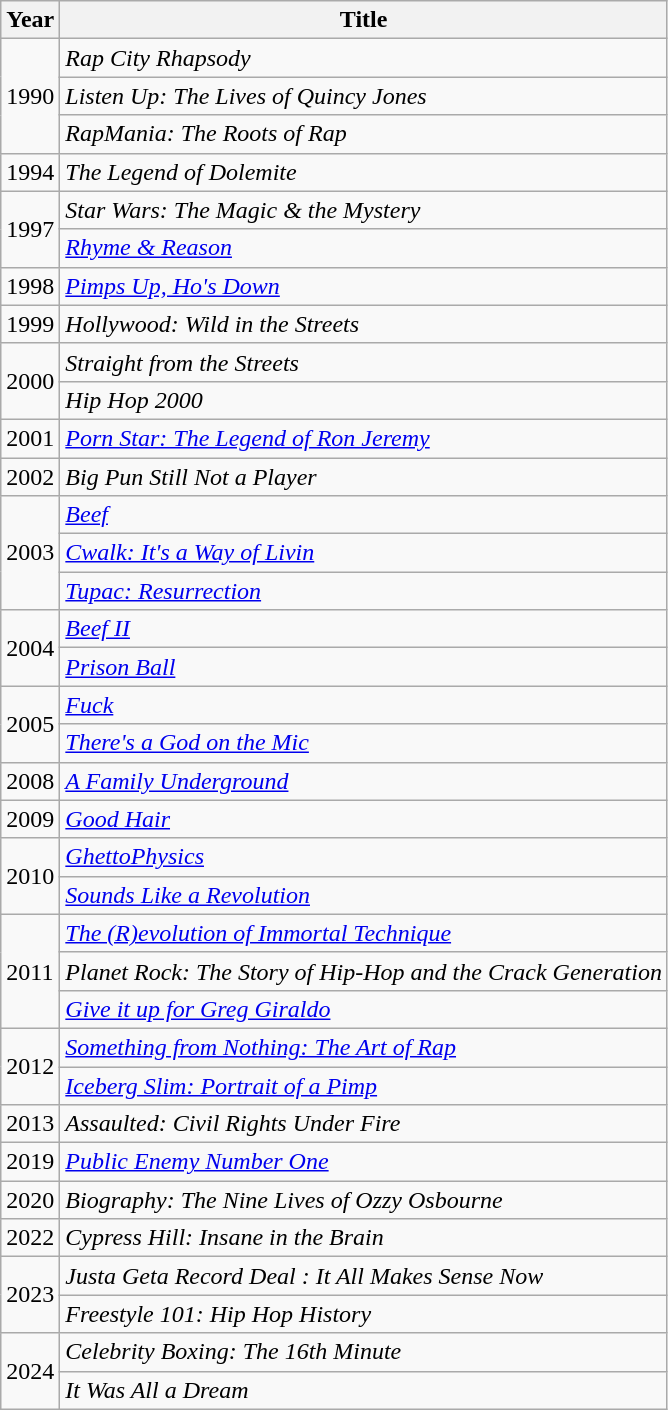<table class="wikitable plainrowheaders sortable" style="margin-right: 0;">
<tr>
<th>Year</th>
<th>Title</th>
</tr>
<tr>
<td rowspan=3>1990</td>
<td><em>Rap City Rhapsody</em></td>
</tr>
<tr>
<td><em>Listen Up: The Lives of Quincy Jones</em></td>
</tr>
<tr>
<td><em>RapMania: The Roots of Rap</em></td>
</tr>
<tr>
<td>1994</td>
<td><em>The Legend of Dolemite</em></td>
</tr>
<tr>
<td rowspan=2>1997</td>
<td><em>Star Wars: The Magic & the Mystery</em></td>
</tr>
<tr>
<td><em><a href='#'>Rhyme & Reason</a></em></td>
</tr>
<tr>
<td>1998</td>
<td><em><a href='#'>Pimps Up, Ho's Down</a></em></td>
</tr>
<tr>
<td>1999</td>
<td><em>Hollywood: Wild in the Streets</em></td>
</tr>
<tr>
<td rowspan=2>2000</td>
<td><em>Straight from the Streets</em></td>
</tr>
<tr>
<td><em>Hip Hop 2000</em></td>
</tr>
<tr>
<td>2001</td>
<td><em><a href='#'>Porn Star: The Legend of Ron Jeremy</a></em></td>
</tr>
<tr>
<td>2002</td>
<td><em>Big Pun Still Not a Player</em></td>
</tr>
<tr>
<td rowspan=3>2003</td>
<td><em><a href='#'>Beef</a></em></td>
</tr>
<tr>
<td><em><a href='#'>Cwalk: It's a Way of Livin</a></em></td>
</tr>
<tr>
<td><em><a href='#'>Tupac: Resurrection</a></em></td>
</tr>
<tr>
<td rowspan=2>2004</td>
<td><em><a href='#'>Beef II</a></em></td>
</tr>
<tr>
<td><em><a href='#'>Prison Ball</a></em></td>
</tr>
<tr>
<td rowspan=2>2005</td>
<td><em><a href='#'>Fuck</a></em></td>
</tr>
<tr>
<td><em><a href='#'>There's a God on the Mic</a></em></td>
</tr>
<tr>
<td>2008</td>
<td><em><a href='#'>A Family Underground</a></em></td>
</tr>
<tr>
<td>2009</td>
<td><em><a href='#'>Good Hair</a></em></td>
</tr>
<tr>
<td rowspan=2>2010</td>
<td><em><a href='#'>GhettoPhysics</a></em></td>
</tr>
<tr>
<td><em><a href='#'>Sounds Like a Revolution</a></em></td>
</tr>
<tr>
<td rowspan=3>2011</td>
<td><em><a href='#'>The (R)evolution of Immortal Technique</a></em></td>
</tr>
<tr>
<td><em>Planet Rock: The Story of Hip-Hop and the Crack Generation</em></td>
</tr>
<tr>
<td><em><a href='#'>Give it up for Greg Giraldo</a></em></td>
</tr>
<tr>
<td rowspan=2>2012</td>
<td><em><a href='#'>Something from Nothing: The Art of Rap</a></em></td>
</tr>
<tr>
<td><em><a href='#'>Iceberg Slim: Portrait of a Pimp</a></em></td>
</tr>
<tr>
<td>2013</td>
<td><em>Assaulted: Civil Rights Under Fire</em></td>
</tr>
<tr>
<td>2019</td>
<td><em><a href='#'>Public Enemy Number One</a></em></td>
</tr>
<tr>
<td>2020</td>
<td><em>Biography: The Nine Lives of Ozzy Osbourne</em></td>
</tr>
<tr>
<td>2022</td>
<td><em>Cypress Hill: Insane in the Brain</em></td>
</tr>
<tr>
<td rowspan=2>2023</td>
<td><em>Justa Geta Record Deal : It All Makes Sense Now</em></td>
</tr>
<tr>
<td><em>Freestyle 101: Hip Hop History</em></td>
</tr>
<tr>
<td rowspan=2>2024</td>
<td><em>Celebrity Boxing: The 16th Minute</em></td>
</tr>
<tr>
<td><em>It Was All a Dream</em></td>
</tr>
</table>
